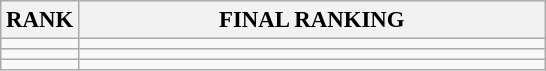<table class="wikitable" style="font-size:95%;">
<tr>
<th>RANK</th>
<th align="left" style="width: 20em">FINAL RANKING</th>
</tr>
<tr>
<td align="center"></td>
<td></td>
</tr>
<tr>
<td align="center"></td>
<td></td>
</tr>
<tr>
<td align="center"></td>
<td></td>
</tr>
</table>
